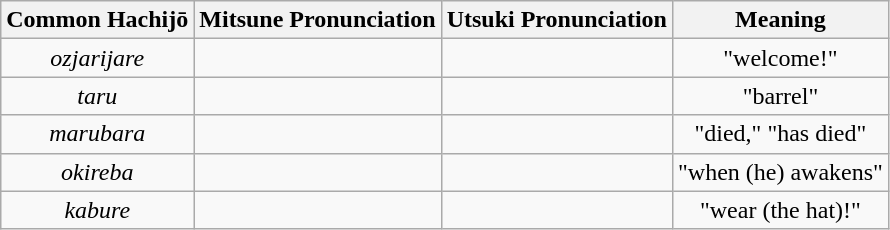<table class="wikitable" style="text-align: center">
<tr>
<th>Common Hachijō</th>
<th>Mitsune Pronunciation</th>
<th>Utsuki Pronunciation</th>
<th>Meaning</th>
</tr>
<tr>
<td><em>ozjarijare</em></td>
<td></td>
<td></td>
<td>"welcome!"</td>
</tr>
<tr>
<td><em>taru</em></td>
<td></td>
<td></td>
<td>"barrel"</td>
</tr>
<tr>
<td><em>marubara</em></td>
<td></td>
<td></td>
<td>"died," "has died"</td>
</tr>
<tr>
<td><em>okireba</em></td>
<td></td>
<td></td>
<td>"when (he) awakens"</td>
</tr>
<tr>
<td><em>kabure</em></td>
<td></td>
<td></td>
<td>"wear (the hat)!"</td>
</tr>
</table>
